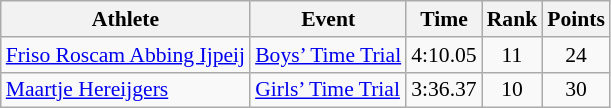<table class="wikitable" border="1" style="font-size:90%">
<tr>
<th>Athlete</th>
<th>Event</th>
<th>Time</th>
<th>Rank</th>
<th>Points</th>
</tr>
<tr>
<td><a href='#'>Friso Roscam Abbing Ijpeij</a></td>
<td><a href='#'>Boys’ Time Trial</a></td>
<td align=center>4:10.05</td>
<td align=center>11</td>
<td align=center>24</td>
</tr>
<tr>
<td><a href='#'>Maartje Hereijgers</a></td>
<td><a href='#'>Girls’ Time Trial</a></td>
<td align=center>3:36.37</td>
<td align=center>10</td>
<td align=center>30</td>
</tr>
</table>
